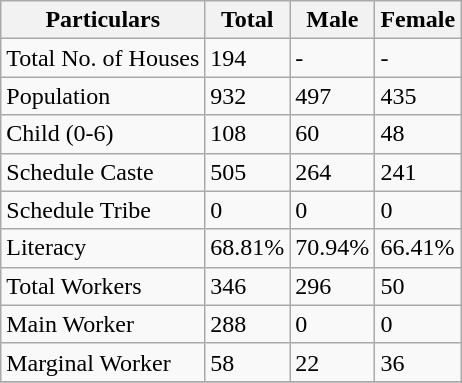<table class="wikitable sortable">
<tr>
<th>Particulars</th>
<th>Total</th>
<th>Male</th>
<th>Female</th>
</tr>
<tr>
<td>Total No. of Houses</td>
<td>194</td>
<td>-</td>
<td>-</td>
</tr>
<tr>
<td>Population</td>
<td>932</td>
<td>497</td>
<td>435</td>
</tr>
<tr>
<td>Child (0-6)</td>
<td>108</td>
<td>60</td>
<td>48</td>
</tr>
<tr>
<td>Schedule Caste</td>
<td>505</td>
<td>264</td>
<td>241</td>
</tr>
<tr>
<td>Schedule Tribe</td>
<td>0</td>
<td>0</td>
<td>0</td>
</tr>
<tr>
<td>Literacy</td>
<td>68.81%</td>
<td>70.94%</td>
<td>66.41%</td>
</tr>
<tr>
<td>Total Workers</td>
<td>346</td>
<td>296</td>
<td>50</td>
</tr>
<tr>
<td>Main Worker</td>
<td>288</td>
<td>0</td>
<td>0</td>
</tr>
<tr>
<td>Marginal Worker</td>
<td>58</td>
<td>22</td>
<td>36</td>
</tr>
<tr>
</tr>
</table>
